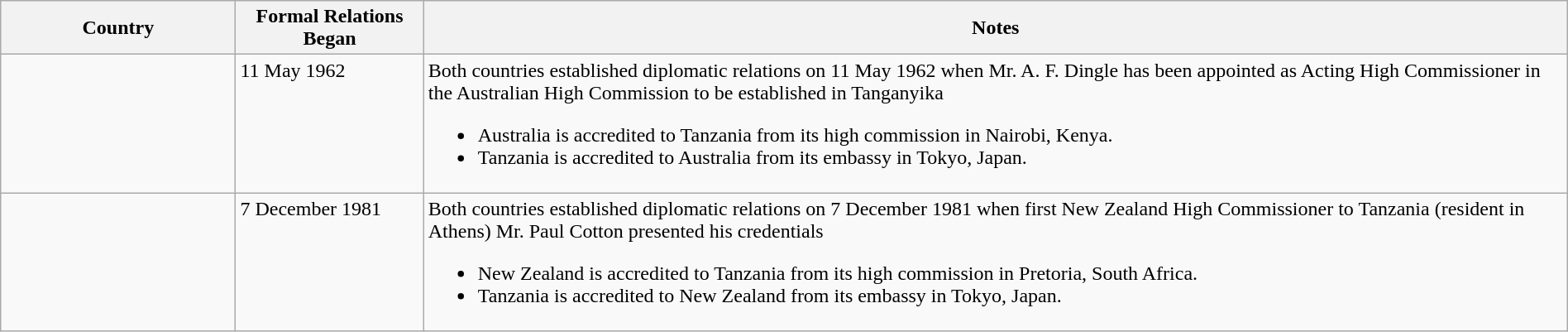<table class="wikitable sortable" style="width:100%; margin:auto;">
<tr>
<th style="width:15%;">Country</th>
<th style="width:12%;">Formal Relations Began</th>
<th>Notes</th>
</tr>
<tr valign="top">
<td></td>
<td>11 May 1962</td>
<td>Both countries established diplomatic relations on 11 May 1962 when Mr. A. F. Dingle has been appointed as Acting High Commissioner in the Australian High Commission to be established in Tanganyika<br><ul><li>Australia is accredited to Tanzania from its high commission in Nairobi, Kenya.</li><li>Tanzania is accredited to Australia from its embassy in Tokyo, Japan.</li></ul></td>
</tr>
<tr valign="top">
<td></td>
<td>7 December 1981</td>
<td>Both countries established diplomatic relations on 7 December 1981 when first New Zealand High Commissioner to Tanzania (resident in Athens) Mr. Paul Cotton presented his credentials<br><ul><li>New Zealand is accredited to Tanzania from its high commission in Pretoria, South Africa.</li><li>Tanzania is accredited to New Zealand from its embassy in Tokyo, Japan.</li></ul></td>
</tr>
</table>
